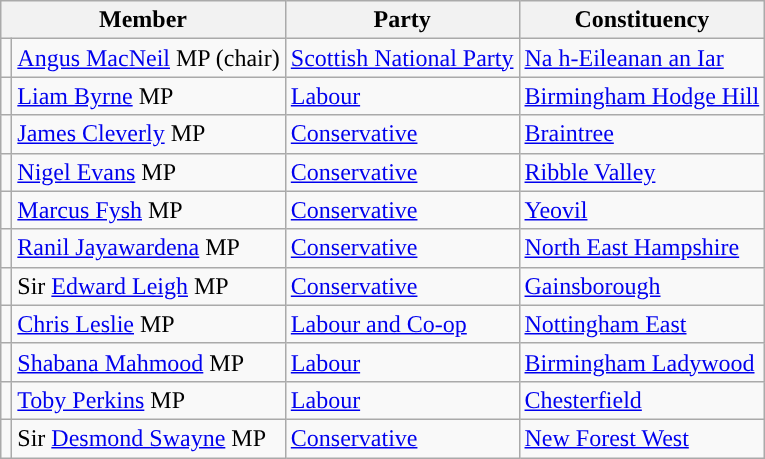<table class="wikitable">
<tr>
<th colspan="2" valign="top">Member</th>
<th valign="top">Party</th>
<th valign="top">Constituency</th>
</tr>
<tr>
<td style="color:inherit;background:"></td>
<td><a href='#'>Angus MacNeil</a> MP (chair)</td>
<td><a href='#'>Scottish National Party</a></td>
<td><a href='#'>Na h-Eileanan an Iar</a></td>
</tr>
<tr>
<td style="color:inherit;background:"></td>
<td><a href='#'>Liam Byrne</a> MP</td>
<td><a href='#'>Labour</a></td>
<td><a href='#'>Birmingham Hodge Hill</a></td>
</tr>
<tr>
<td style="color:inherit;background:"></td>
<td><a href='#'>James Cleverly</a> MP</td>
<td><a href='#'>Conservative</a></td>
<td><a href='#'>Braintree</a></td>
</tr>
<tr>
<td style="color:inherit;background:"></td>
<td><a href='#'>Nigel Evans</a> MP</td>
<td><a href='#'>Conservative</a></td>
<td><a href='#'>Ribble Valley</a></td>
</tr>
<tr>
<td style="color:inherit;background:"></td>
<td><a href='#'>Marcus Fysh</a> MP</td>
<td><a href='#'>Conservative</a></td>
<td><a href='#'>Yeovil</a></td>
</tr>
<tr>
<td style="color:inherit;background:"></td>
<td><a href='#'>Ranil Jayawardena</a> MP</td>
<td><a href='#'>Conservative</a></td>
<td><a href='#'>North East Hampshire</a></td>
</tr>
<tr>
<td style="color:inherit;background:"></td>
<td>Sir <a href='#'>Edward Leigh</a> MP</td>
<td><a href='#'>Conservative</a></td>
<td><a href='#'>Gainsborough</a></td>
</tr>
<tr>
<td style="color:inherit;background:"></td>
<td><a href='#'>Chris Leslie</a> MP</td>
<td><a href='#'>Labour and Co-op</a></td>
<td><a href='#'>Nottingham East</a></td>
</tr>
<tr>
<td style="color:inherit;background:"></td>
<td><a href='#'>Shabana Mahmood</a> MP</td>
<td><a href='#'>Labour</a></td>
<td><a href='#'>Birmingham Ladywood</a></td>
</tr>
<tr>
<td style="color:inherit;background:"></td>
<td><a href='#'>Toby Perkins</a> MP</td>
<td><a href='#'>Labour</a></td>
<td><a href='#'>Chesterfield</a></td>
</tr>
<tr>
<td style="color:inherit;background:"></td>
<td>Sir <a href='#'>Desmond Swayne</a> MP</td>
<td><a href='#'>Conservative</a></td>
<td><a href='#'>New Forest West</a></td>
</tr>
</table>
